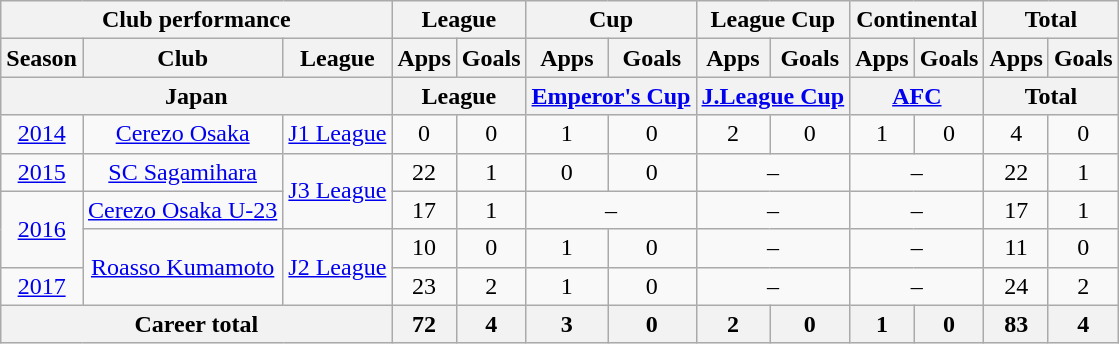<table class="wikitable" style="text-align:center">
<tr>
<th colspan=3>Club performance</th>
<th colspan=2>League</th>
<th colspan=2>Cup</th>
<th colspan=2>League Cup</th>
<th colspan=2>Continental</th>
<th colspan=2>Total</th>
</tr>
<tr>
<th>Season</th>
<th>Club</th>
<th>League</th>
<th>Apps</th>
<th>Goals</th>
<th>Apps</th>
<th>Goals</th>
<th>Apps</th>
<th>Goals</th>
<th>Apps</th>
<th>Goals</th>
<th>Apps</th>
<th>Goals</th>
</tr>
<tr>
<th colspan=3>Japan</th>
<th colspan=2>League</th>
<th colspan=2><a href='#'>Emperor's Cup</a></th>
<th colspan=2><a href='#'>J.League Cup</a></th>
<th colspan=2><a href='#'>AFC</a></th>
<th colspan=2>Total</th>
</tr>
<tr>
<td><a href='#'>2014</a></td>
<td><a href='#'>Cerezo Osaka</a></td>
<td><a href='#'>J1 League</a></td>
<td>0</td>
<td>0</td>
<td>1</td>
<td>0</td>
<td>2</td>
<td>0</td>
<td>1</td>
<td>0</td>
<td>4</td>
<td>0</td>
</tr>
<tr>
<td><a href='#'>2015</a></td>
<td><a href='#'>SC Sagamihara</a></td>
<td rowspan="2"><a href='#'>J3 League</a></td>
<td>22</td>
<td>1</td>
<td>0</td>
<td>0</td>
<td colspan="2">–</td>
<td colspan="2">–</td>
<td>22</td>
<td>1</td>
</tr>
<tr>
<td rowspan="2"><a href='#'>2016</a></td>
<td><a href='#'>Cerezo Osaka U-23</a></td>
<td>17</td>
<td>1</td>
<td colspan="2">–</td>
<td colspan="2">–</td>
<td colspan="2">–</td>
<td>17</td>
<td>1</td>
</tr>
<tr>
<td rowspan="2"><a href='#'>Roasso Kumamoto</a></td>
<td rowspan="2"><a href='#'>J2 League</a></td>
<td>10</td>
<td>0</td>
<td>1</td>
<td>0</td>
<td colspan="2">–</td>
<td colspan="2">–</td>
<td>11</td>
<td>0</td>
</tr>
<tr>
<td><a href='#'>2017</a></td>
<td>23</td>
<td>2</td>
<td>1</td>
<td>0</td>
<td colspan="2">–</td>
<td colspan="2">–</td>
<td>24</td>
<td>2</td>
</tr>
<tr>
<th colspan=3>Career total</th>
<th>72</th>
<th>4</th>
<th>3</th>
<th>0</th>
<th>2</th>
<th>0</th>
<th>1</th>
<th>0</th>
<th>83</th>
<th>4</th>
</tr>
</table>
